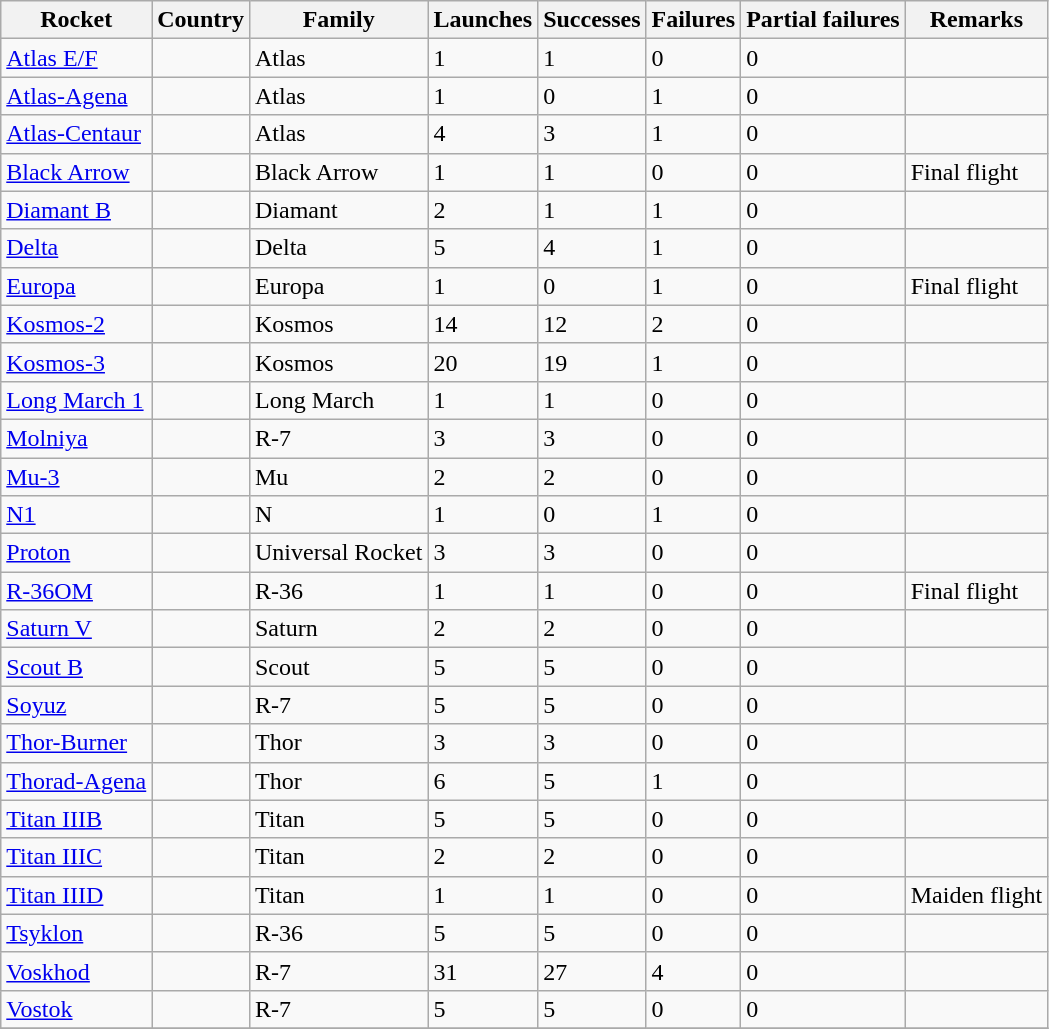<table class="wikitable sortable">
<tr>
<th>Rocket</th>
<th>Country</th>
<th>Family</th>
<th>Launches</th>
<th>Successes</th>
<th>Failures</th>
<th>Partial failures</th>
<th>Remarks</th>
</tr>
<tr>
<td><a href='#'>Atlas E/F</a></td>
<td></td>
<td>Atlas</td>
<td>1</td>
<td>1</td>
<td>0</td>
<td>0</td>
<td></td>
</tr>
<tr>
<td><a href='#'>Atlas-Agena</a></td>
<td></td>
<td>Atlas</td>
<td>1</td>
<td>0</td>
<td>1</td>
<td>0</td>
<td></td>
</tr>
<tr>
<td><a href='#'>Atlas-Centaur</a></td>
<td></td>
<td>Atlas</td>
<td>4</td>
<td>3</td>
<td>1</td>
<td>0</td>
<td></td>
</tr>
<tr>
<td><a href='#'>Black Arrow</a></td>
<td></td>
<td>Black Arrow</td>
<td>1</td>
<td>1</td>
<td>0</td>
<td>0</td>
<td>Final flight</td>
</tr>
<tr>
<td><a href='#'>Diamant B</a></td>
<td></td>
<td>Diamant</td>
<td>2</td>
<td>1</td>
<td>1</td>
<td>0</td>
<td></td>
</tr>
<tr>
<td><a href='#'>Delta</a></td>
<td></td>
<td>Delta</td>
<td>5</td>
<td>4</td>
<td>1</td>
<td>0</td>
<td></td>
</tr>
<tr>
<td><a href='#'>Europa</a></td>
<td></td>
<td>Europa</td>
<td>1</td>
<td>0</td>
<td>1</td>
<td>0</td>
<td>Final flight</td>
</tr>
<tr>
<td><a href='#'>Kosmos-2</a></td>
<td></td>
<td>Kosmos</td>
<td>14</td>
<td>12</td>
<td>2</td>
<td>0</td>
<td></td>
</tr>
<tr>
<td><a href='#'>Kosmos-3</a></td>
<td></td>
<td>Kosmos</td>
<td>20</td>
<td>19</td>
<td>1</td>
<td>0</td>
<td></td>
</tr>
<tr>
<td><a href='#'>Long March 1</a></td>
<td></td>
<td>Long March</td>
<td>1</td>
<td>1</td>
<td>0</td>
<td>0</td>
<td></td>
</tr>
<tr>
<td><a href='#'>Molniya</a></td>
<td></td>
<td>R-7</td>
<td>3</td>
<td>3</td>
<td>0</td>
<td>0</td>
<td></td>
</tr>
<tr>
<td><a href='#'>Mu-3</a></td>
<td></td>
<td>Mu</td>
<td>2</td>
<td>2</td>
<td>0</td>
<td>0</td>
<td></td>
</tr>
<tr>
<td><a href='#'>N1</a></td>
<td></td>
<td>N</td>
<td>1</td>
<td>0</td>
<td>1</td>
<td>0</td>
<td></td>
</tr>
<tr>
<td><a href='#'>Proton</a></td>
<td></td>
<td>Universal Rocket</td>
<td>3</td>
<td>3</td>
<td>0</td>
<td>0</td>
<td></td>
</tr>
<tr>
<td><a href='#'>R-36OM</a></td>
<td></td>
<td>R-36</td>
<td>1</td>
<td>1</td>
<td>0</td>
<td>0</td>
<td>Final flight</td>
</tr>
<tr>
<td><a href='#'>Saturn V</a></td>
<td></td>
<td>Saturn</td>
<td>2</td>
<td>2</td>
<td>0</td>
<td>0</td>
<td></td>
</tr>
<tr>
<td><a href='#'>Scout B</a></td>
<td></td>
<td>Scout</td>
<td>5</td>
<td>5</td>
<td>0</td>
<td>0</td>
<td></td>
</tr>
<tr>
<td><a href='#'>Soyuz</a></td>
<td></td>
<td>R-7</td>
<td>5</td>
<td>5</td>
<td>0</td>
<td>0</td>
<td></td>
</tr>
<tr>
<td><a href='#'>Thor-Burner</a></td>
<td></td>
<td>Thor</td>
<td>3</td>
<td>3</td>
<td>0</td>
<td>0</td>
<td></td>
</tr>
<tr>
<td><a href='#'>Thorad-Agena</a></td>
<td></td>
<td>Thor</td>
<td>6</td>
<td>5</td>
<td>1</td>
<td>0</td>
<td></td>
</tr>
<tr>
<td><a href='#'>Titan IIIB</a></td>
<td></td>
<td>Titan</td>
<td>5</td>
<td>5</td>
<td>0</td>
<td>0</td>
<td></td>
</tr>
<tr>
<td><a href='#'>Titan IIIC</a></td>
<td></td>
<td>Titan</td>
<td>2</td>
<td>2</td>
<td>0</td>
<td>0</td>
<td></td>
</tr>
<tr>
<td><a href='#'>Titan IIID</a></td>
<td></td>
<td>Titan</td>
<td>1</td>
<td>1</td>
<td>0</td>
<td>0</td>
<td>Maiden flight</td>
</tr>
<tr>
<td><a href='#'>Tsyklon</a></td>
<td></td>
<td>R-36</td>
<td>5</td>
<td>5</td>
<td>0</td>
<td>0</td>
<td></td>
</tr>
<tr>
<td><a href='#'>Voskhod</a></td>
<td></td>
<td>R-7</td>
<td>31</td>
<td>27</td>
<td>4</td>
<td>0</td>
<td></td>
</tr>
<tr>
<td><a href='#'>Vostok</a></td>
<td></td>
<td>R-7</td>
<td>5</td>
<td>5</td>
<td>0</td>
<td>0</td>
<td></td>
</tr>
<tr>
</tr>
</table>
